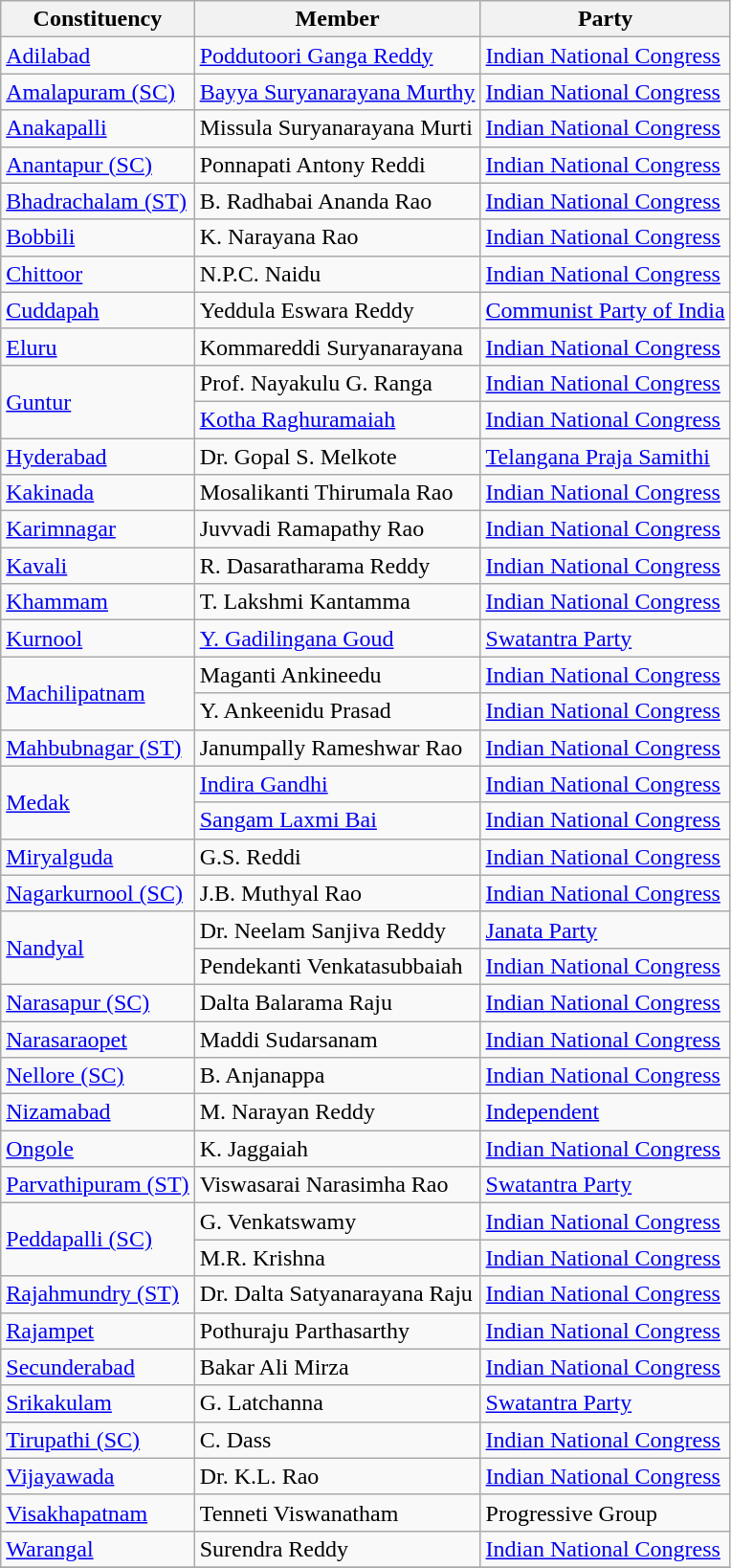<table class="wikitable sortable">
<tr>
<th>Constituency</th>
<th>Member</th>
<th>Party</th>
</tr>
<tr>
<td><a href='#'>Adilabad</a></td>
<td><a href='#'>Poddutoori Ganga Reddy</a></td>
<td><a href='#'>Indian National Congress</a></td>
</tr>
<tr>
<td><a href='#'>Amalapuram (SC)</a></td>
<td><a href='#'>Bayya Suryanarayana Murthy</a></td>
<td><a href='#'>Indian National Congress</a></td>
</tr>
<tr>
<td><a href='#'>Anakapalli</a></td>
<td>Missula Suryanarayana Murti</td>
<td><a href='#'>Indian National Congress</a></td>
</tr>
<tr>
<td><a href='#'>Anantapur (SC)</a></td>
<td>Ponnapati Antony Reddi</td>
<td><a href='#'>Indian National Congress</a></td>
</tr>
<tr>
<td><a href='#'>Bhadrachalam (ST)</a></td>
<td>B. Radhabai Ananda Rao</td>
<td><a href='#'>Indian National Congress</a></td>
</tr>
<tr>
<td><a href='#'>Bobbili</a></td>
<td>K. Narayana Rao</td>
<td><a href='#'>Indian National Congress</a></td>
</tr>
<tr>
<td><a href='#'>Chittoor</a></td>
<td>N.P.C. Naidu</td>
<td><a href='#'>Indian National Congress</a></td>
</tr>
<tr>
<td><a href='#'>Cuddapah</a></td>
<td>Yeddula Eswara Reddy</td>
<td><a href='#'>Communist Party of India</a></td>
</tr>
<tr>
<td><a href='#'>Eluru</a></td>
<td>Kommareddi Suryanarayana</td>
<td><a href='#'>Indian National Congress</a></td>
</tr>
<tr>
<td rowspan=2><a href='#'>Guntur</a></td>
<td>Prof. Nayakulu G. Ranga</td>
<td><a href='#'>Indian National Congress</a></td>
</tr>
<tr>
<td><a href='#'>Kotha Raghuramaiah</a></td>
<td><a href='#'>Indian National Congress</a></td>
</tr>
<tr>
<td><a href='#'>Hyderabad</a></td>
<td>Dr. Gopal S. Melkote</td>
<td><a href='#'>Telangana Praja Samithi</a></td>
</tr>
<tr>
<td><a href='#'>Kakinada</a></td>
<td>Mosalikanti Thirumala Rao</td>
<td><a href='#'>Indian National Congress</a></td>
</tr>
<tr>
<td><a href='#'>Karimnagar</a></td>
<td>Juvvadi Ramapathy Rao</td>
<td><a href='#'>Indian National Congress</a></td>
</tr>
<tr>
<td><a href='#'>Kavali</a></td>
<td>R. Dasaratharama Reddy</td>
<td><a href='#'>Indian National Congress</a></td>
</tr>
<tr>
<td><a href='#'>Khammam</a></td>
<td>T. Lakshmi Kantamma</td>
<td><a href='#'>Indian National Congress</a></td>
</tr>
<tr>
<td><a href='#'>Kurnool</a></td>
<td><a href='#'>Y. Gadilingana Goud</a></td>
<td><a href='#'>Swatantra Party</a></td>
</tr>
<tr>
<td rowspan=2><a href='#'>Machilipatnam</a></td>
<td>Maganti Ankineedu</td>
<td><a href='#'>Indian National Congress</a></td>
</tr>
<tr>
<td>Y. Ankeenidu Prasad</td>
<td><a href='#'>Indian National Congress</a></td>
</tr>
<tr>
<td><a href='#'>Mahbubnagar (ST)</a></td>
<td>Janumpally Rameshwar Rao</td>
<td><a href='#'>Indian National Congress</a></td>
</tr>
<tr>
<td rowspan=2><a href='#'>Medak</a></td>
<td><a href='#'>Indira Gandhi</a></td>
<td><a href='#'>Indian National Congress</a></td>
</tr>
<tr>
<td><a href='#'>Sangam Laxmi Bai</a></td>
<td><a href='#'>Indian National Congress</a></td>
</tr>
<tr>
<td><a href='#'>Miryalguda</a></td>
<td>G.S. Reddi</td>
<td><a href='#'>Indian National Congress</a></td>
</tr>
<tr>
<td><a href='#'>Nagarkurnool (SC)</a></td>
<td>J.B. Muthyal Rao</td>
<td><a href='#'>Indian National Congress</a></td>
</tr>
<tr>
<td rowspan=2><a href='#'>Nandyal</a></td>
<td>Dr. Neelam Sanjiva Reddy</td>
<td><a href='#'>Janata Party</a></td>
</tr>
<tr>
<td>Pendekanti Venkatasubbaiah</td>
<td><a href='#'>Indian National Congress</a></td>
</tr>
<tr>
<td><a href='#'>Narasapur (SC)</a></td>
<td>Dalta Balarama Raju</td>
<td><a href='#'>Indian National Congress</a></td>
</tr>
<tr>
<td><a href='#'>Narasaraopet</a></td>
<td>Maddi Sudarsanam</td>
<td><a href='#'>Indian National Congress</a></td>
</tr>
<tr>
<td><a href='#'>Nellore (SC)</a></td>
<td>B. Anjanappa</td>
<td><a href='#'>Indian National Congress</a></td>
</tr>
<tr>
<td><a href='#'>Nizamabad</a></td>
<td>M. Narayan Reddy</td>
<td><a href='#'>Independent</a></td>
</tr>
<tr>
<td><a href='#'>Ongole</a></td>
<td>K. Jaggaiah</td>
<td><a href='#'>Indian National Congress</a></td>
</tr>
<tr>
<td><a href='#'>Parvathipuram (ST)</a></td>
<td>Viswasarai Narasimha Rao</td>
<td><a href='#'>Swatantra Party</a></td>
</tr>
<tr>
<td rowspan=2><a href='#'>Peddapalli (SC)</a></td>
<td>G. Venkatswamy</td>
<td><a href='#'>Indian National Congress</a></td>
</tr>
<tr>
<td>M.R. Krishna</td>
<td><a href='#'>Indian National Congress</a></td>
</tr>
<tr>
<td><a href='#'>Rajahmundry (ST)</a></td>
<td>Dr. Dalta Satyanarayana Raju</td>
<td><a href='#'>Indian National Congress</a></td>
</tr>
<tr>
<td><a href='#'>Rajampet</a></td>
<td>Pothuraju Parthasarthy</td>
<td><a href='#'>Indian National Congress</a></td>
</tr>
<tr>
<td><a href='#'>Secunderabad</a></td>
<td>Bakar Ali Mirza</td>
<td><a href='#'>Indian National Congress</a></td>
</tr>
<tr>
<td><a href='#'>Srikakulam</a></td>
<td>G. Latchanna</td>
<td><a href='#'>Swatantra Party</a></td>
</tr>
<tr>
<td><a href='#'>Tirupathi (SC)</a></td>
<td>C. Dass</td>
<td><a href='#'>Indian National Congress</a></td>
</tr>
<tr>
<td><a href='#'>Vijayawada</a></td>
<td>Dr. K.L. Rao</td>
<td><a href='#'>Indian National Congress</a></td>
</tr>
<tr>
<td><a href='#'>Visakhapatnam</a></td>
<td>Tenneti Viswanatham</td>
<td>Progressive Group</td>
</tr>
<tr>
<td><a href='#'>Warangal</a></td>
<td>Surendra Reddy</td>
<td><a href='#'>Indian National Congress</a></td>
</tr>
<tr>
</tr>
</table>
